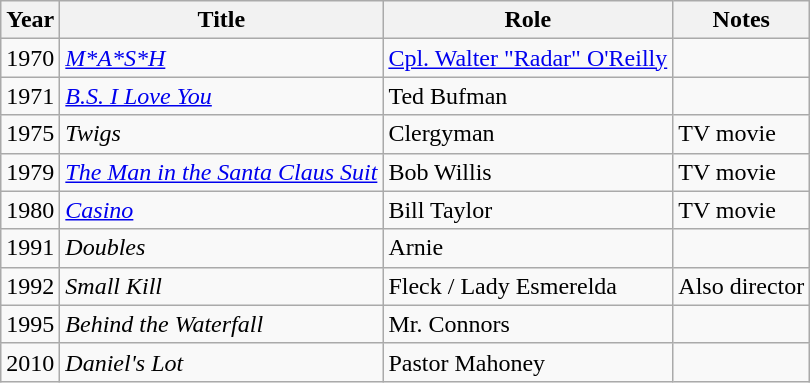<table class="wikitable">
<tr>
<th>Year</th>
<th>Title</th>
<th>Role</th>
<th>Notes</th>
</tr>
<tr>
<td>1970</td>
<td><em><a href='#'>M*A*S*H</a></em></td>
<td><a href='#'>Cpl. Walter "Radar" O'Reilly</a></td>
<td></td>
</tr>
<tr>
<td>1971</td>
<td><em><a href='#'>B.S. I Love You</a></em></td>
<td>Ted Bufman</td>
<td></td>
</tr>
<tr>
<td>1975</td>
<td><em>Twigs</em></td>
<td>Clergyman</td>
<td>TV movie</td>
</tr>
<tr>
<td>1979</td>
<td><em><a href='#'>The Man in the Santa Claus Suit</a></em></td>
<td>Bob Willis</td>
<td>TV movie</td>
</tr>
<tr>
<td>1980</td>
<td><em><a href='#'>Casino</a></em></td>
<td>Bill Taylor</td>
<td>TV movie</td>
</tr>
<tr>
<td>1991</td>
<td><em>Doubles</em></td>
<td>Arnie</td>
<td></td>
</tr>
<tr>
<td>1992</td>
<td><em>Small Kill</em></td>
<td>Fleck / Lady Esmerelda</td>
<td>Also director</td>
</tr>
<tr>
<td>1995</td>
<td><em>Behind the Waterfall</em></td>
<td>Mr. Connors</td>
<td></td>
</tr>
<tr>
<td>2010</td>
<td><em>Daniel's Lot</em></td>
<td>Pastor Mahoney</td>
<td></td>
</tr>
</table>
